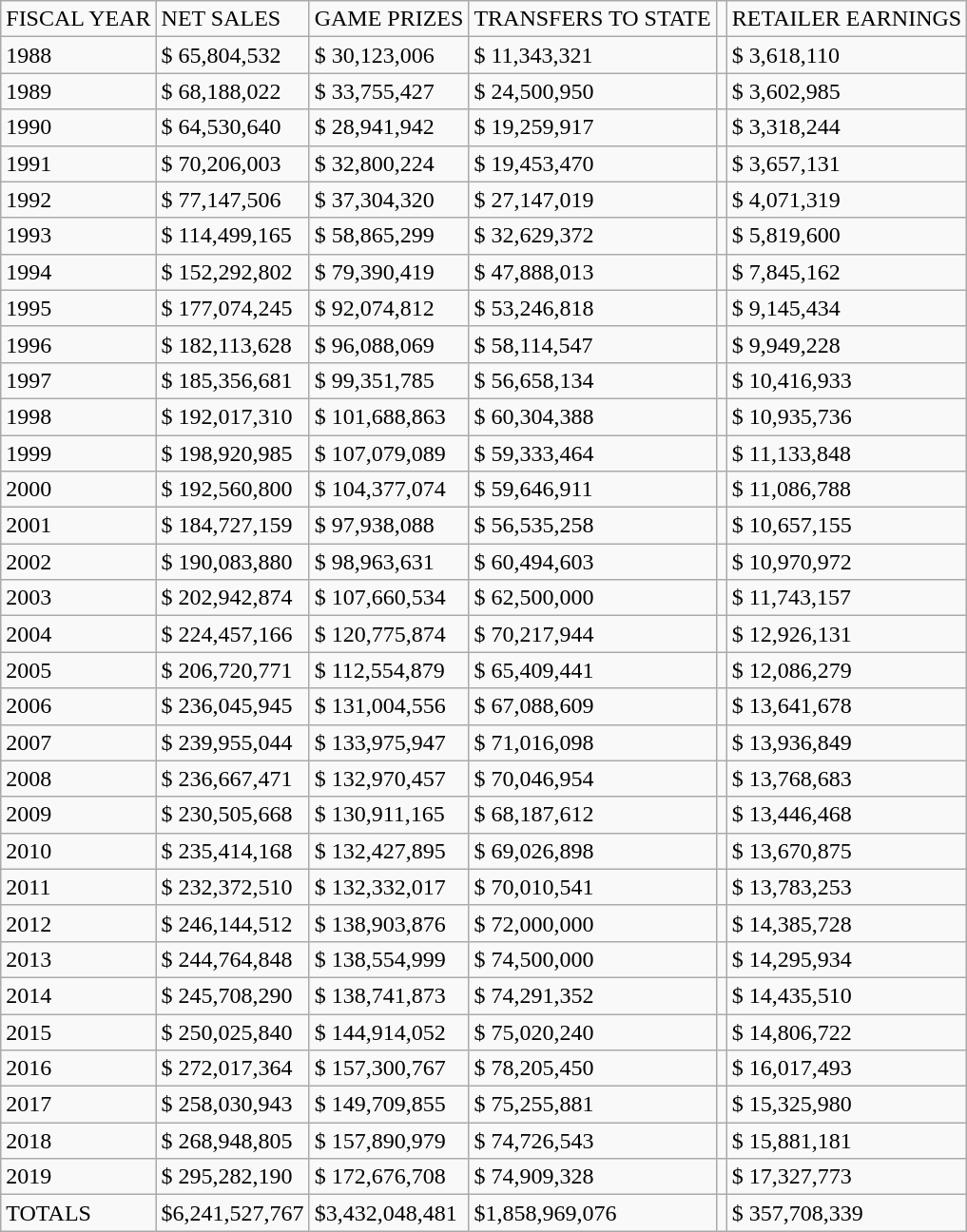<table class="wikitable">
<tr>
<td>FISCAL YEAR</td>
<td>NET SALES</td>
<td>GAME PRIZES</td>
<td>TRANSFERS TO STATE</td>
<td></td>
<td>RETAILER EARNINGS</td>
</tr>
<tr>
<td>1988</td>
<td>$      65,804,532</td>
<td>$      30,123,006</td>
<td>$      11,343,321</td>
<td></td>
<td>$           3,618,110</td>
</tr>
<tr>
<td>1989</td>
<td>$      68,188,022</td>
<td>$      33,755,427</td>
<td>$      24,500,950</td>
<td></td>
<td>$           3,602,985</td>
</tr>
<tr>
<td>1990</td>
<td>$      64,530,640</td>
<td>$      28,941,942</td>
<td>$      19,259,917</td>
<td></td>
<td>$           3,318,244</td>
</tr>
<tr>
<td>1991</td>
<td>$      70,206,003</td>
<td>$      32,800,224</td>
<td>$      19,453,470</td>
<td></td>
<td>$           3,657,131</td>
</tr>
<tr>
<td>1992</td>
<td>$      77,147,506</td>
<td>$      37,304,320</td>
<td>$      27,147,019</td>
<td></td>
<td>$           4,071,319</td>
</tr>
<tr>
<td>1993</td>
<td>$    114,499,165</td>
<td>$      58,865,299</td>
<td>$      32,629,372</td>
<td></td>
<td>$           5,819,600</td>
</tr>
<tr>
<td>1994</td>
<td>$    152,292,802</td>
<td>$      79,390,419</td>
<td>$      47,888,013</td>
<td></td>
<td>$           7,845,162</td>
</tr>
<tr>
<td>1995</td>
<td>$    177,074,245</td>
<td>$      92,074,812</td>
<td>$      53,246,818</td>
<td></td>
<td>$           9,145,434</td>
</tr>
<tr>
<td>1996</td>
<td>$    182,113,628</td>
<td>$      96,088,069</td>
<td>$      58,114,547</td>
<td></td>
<td>$           9,949,228</td>
</tr>
<tr>
<td>1997</td>
<td>$    185,356,681</td>
<td>$      99,351,785</td>
<td>$      56,658,134</td>
<td></td>
<td>$         10,416,933</td>
</tr>
<tr>
<td>1998</td>
<td>$    192,017,310</td>
<td>$    101,688,863</td>
<td>$      60,304,388</td>
<td></td>
<td>$         10,935,736</td>
</tr>
<tr>
<td>1999</td>
<td>$    198,920,985</td>
<td>$    107,079,089</td>
<td>$      59,333,464</td>
<td></td>
<td>$         11,133,848</td>
</tr>
<tr>
<td>2000</td>
<td>$    192,560,800</td>
<td>$    104,377,074</td>
<td>$      59,646,911</td>
<td></td>
<td>$         11,086,788</td>
</tr>
<tr>
<td>2001</td>
<td>$    184,727,159</td>
<td>$      97,938,088</td>
<td>$      56,535,258</td>
<td></td>
<td>$         10,657,155</td>
</tr>
<tr>
<td>2002</td>
<td>$    190,083,880</td>
<td>$      98,963,631</td>
<td>$      60,494,603</td>
<td></td>
<td>$         10,970,972</td>
</tr>
<tr>
<td>2003</td>
<td>$    202,942,874</td>
<td>$    107,660,534</td>
<td>$      62,500,000</td>
<td></td>
<td>$         11,743,157</td>
</tr>
<tr>
<td>2004</td>
<td>$    224,457,166</td>
<td>$    120,775,874</td>
<td>$      70,217,944</td>
<td></td>
<td>$         12,926,131</td>
</tr>
<tr>
<td>2005</td>
<td>$    206,720,771</td>
<td>$    112,554,879</td>
<td>$      65,409,441</td>
<td></td>
<td>$         12,086,279</td>
</tr>
<tr>
<td>2006</td>
<td>$    236,045,945</td>
<td>$    131,004,556</td>
<td>$      67,088,609</td>
<td></td>
<td>$         13,641,678</td>
</tr>
<tr>
<td>2007</td>
<td>$    239,955,044</td>
<td>$    133,975,947</td>
<td>$      71,016,098</td>
<td></td>
<td>$         13,936,849</td>
</tr>
<tr>
<td>2008</td>
<td>$    236,667,471</td>
<td>$    132,970,457</td>
<td>$      70,046,954</td>
<td></td>
<td>$         13,768,683</td>
</tr>
<tr>
<td>2009</td>
<td>$    230,505,668</td>
<td>$    130,911,165</td>
<td>$      68,187,612</td>
<td></td>
<td>$         13,446,468</td>
</tr>
<tr>
<td>2010</td>
<td>$    235,414,168</td>
<td>$    132,427,895</td>
<td>$      69,026,898</td>
<td></td>
<td>$         13,670,875</td>
</tr>
<tr>
<td>2011</td>
<td>$    232,372,510</td>
<td>$    132,332,017</td>
<td>$      70,010,541</td>
<td></td>
<td>$         13,783,253</td>
</tr>
<tr>
<td>2012</td>
<td>$    246,144,512</td>
<td>$    138,903,876</td>
<td>$      72,000,000</td>
<td></td>
<td>$         14,385,728</td>
</tr>
<tr>
<td>2013</td>
<td>$    244,764,848</td>
<td>$    138,554,999</td>
<td>$      74,500,000</td>
<td></td>
<td>$         14,295,934</td>
</tr>
<tr>
<td>2014</td>
<td>$    245,708,290</td>
<td>$    138,741,873</td>
<td>$      74,291,352</td>
<td></td>
<td>$         14,435,510</td>
</tr>
<tr>
<td>2015</td>
<td>$    250,025,840</td>
<td>$    144,914,052</td>
<td>$      75,020,240</td>
<td></td>
<td>$         14,806,722</td>
</tr>
<tr>
<td>2016</td>
<td>$    272,017,364</td>
<td>$    157,300,767</td>
<td>$      78,205,450</td>
<td></td>
<td>$         16,017,493</td>
</tr>
<tr>
<td>2017</td>
<td>$    258,030,943</td>
<td>$    149,709,855</td>
<td>$      75,255,881</td>
<td></td>
<td>$         15,325,980</td>
</tr>
<tr>
<td>2018</td>
<td>$    268,948,805</td>
<td>$    157,890,979</td>
<td>$      74,726,543</td>
<td></td>
<td>$         15,881,181</td>
</tr>
<tr>
<td>2019</td>
<td>$    295,282,190</td>
<td>$    172,676,708</td>
<td>$      74,909,328</td>
<td></td>
<td>$         17,327,773</td>
</tr>
<tr>
<td>TOTALS</td>
<td>$6,241,527,767</td>
<td>$3,432,048,481</td>
<td>$1,858,969,076</td>
<td></td>
<td>$       357,708,339<br></td>
</tr>
</table>
